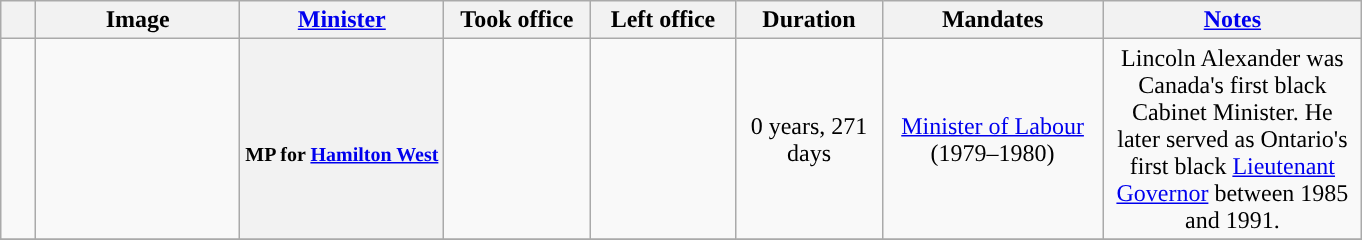<table class="wikitable sortable plainrowheaders" style="text-align: center;">
<tr>
<th scope="col" class=unsortable></th>
<th scope="col" class=unsortable>Image</th>
<th scope="col"><a href='#'>Minister</a></th>
<th scope="col" width=90px>Took office</th>
<th scope="col" width=90px>Left office</th>
<th scope="col" width=90px>Duration</th>
<th scope="col" width=140px>Mandates</th>
<th scope="col" width=165px><a href='#'>Notes</a></th>
</tr>
<tr>
<td style="background: "></td>
<td style="width:15%;"></td>
<th scope="row" style="text-align:center; width:15%;"><br><small>MP for <a href='#'>Hamilton West</a></small></th>
<td></td>
<td></td>
<td>0 years, 271 days</td>
<td><a href='#'>Minister of Labour</a> (1979–1980) <br></td>
<td>Lincoln Alexander was Canada's first black Cabinet Minister. He later served as Ontario's first black <a href='#'>Lieutenant Governor</a> between 1985 and 1991.</td>
</tr>
<tr>
</tr>
</table>
